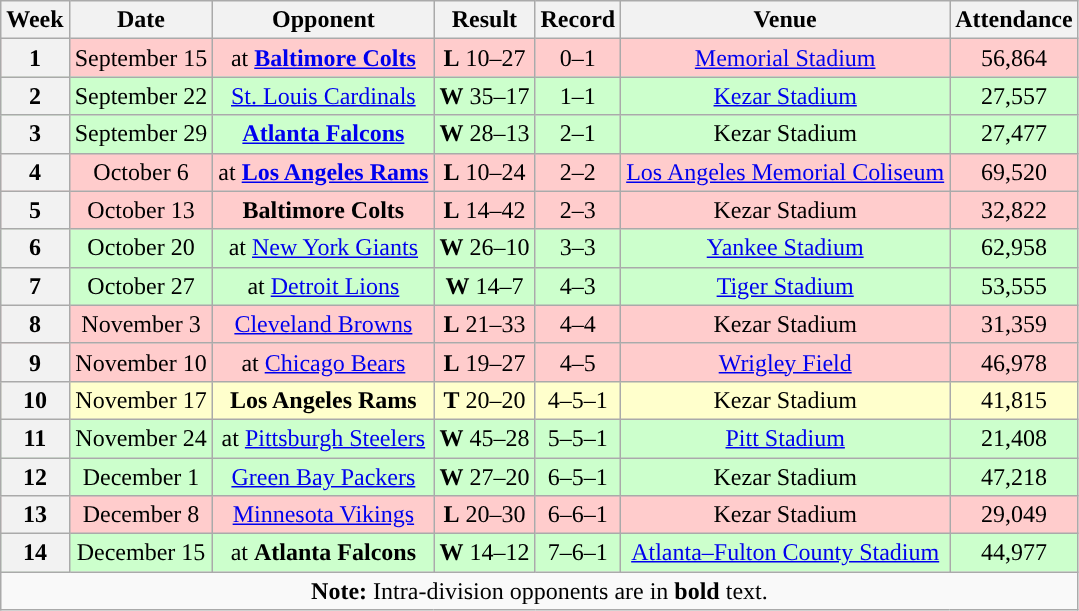<table class="wikitable" style="text-align:center">
<tr>
<th>Week</th>
<th>Date</th>
<th>Opponent</th>
<th>Result</th>
<th>Record</th>
<th>Venue</th>
<th>Attendance</th>
</tr>
<tr style="background:#fcc">
<th>1</th>
<td>September 15</td>
<td>at <strong><a href='#'>Baltimore Colts</a></strong></td>
<td><strong>L</strong> 10–27</td>
<td>0–1</td>
<td><a href='#'>Memorial Stadium</a></td>
<td>56,864</td>
</tr>
<tr style="background:#cfc">
<th>2</th>
<td>September 22</td>
<td><a href='#'>St. Louis Cardinals</a></td>
<td><strong>W</strong> 35–17</td>
<td>1–1</td>
<td><a href='#'>Kezar Stadium</a></td>
<td>27,557</td>
</tr>
<tr style="background:#cfc">
<th>3</th>
<td>September 29</td>
<td><strong><a href='#'>Atlanta Falcons</a></strong></td>
<td><strong>W</strong> 28–13</td>
<td>2–1</td>
<td>Kezar Stadium</td>
<td>27,477</td>
</tr>
<tr style="background:#fcc">
<th>4</th>
<td>October 6</td>
<td>at <strong><a href='#'>Los Angeles Rams</a></strong></td>
<td><strong>L</strong> 10–24</td>
<td>2–2</td>
<td><a href='#'>Los Angeles Memorial Coliseum</a></td>
<td>69,520</td>
</tr>
<tr style="background:#fcc">
<th>5</th>
<td>October 13</td>
<td><strong>Baltimore Colts</strong></td>
<td><strong>L</strong> 14–42</td>
<td>2–3</td>
<td>Kezar Stadium</td>
<td>32,822</td>
</tr>
<tr style="background:#cfc">
<th>6</th>
<td>October 20</td>
<td>at <a href='#'>New York Giants</a></td>
<td><strong>W</strong> 26–10</td>
<td>3–3</td>
<td><a href='#'>Yankee Stadium</a></td>
<td>62,958</td>
</tr>
<tr style="background:#cfc">
<th>7</th>
<td>October 27</td>
<td>at <a href='#'>Detroit Lions</a></td>
<td><strong>W</strong> 14–7</td>
<td>4–3</td>
<td><a href='#'>Tiger Stadium</a></td>
<td>53,555</td>
</tr>
<tr style="background:#fcc">
<th>8</th>
<td>November 3</td>
<td><a href='#'>Cleveland Browns</a></td>
<td><strong>L</strong> 21–33</td>
<td>4–4</td>
<td>Kezar Stadium</td>
<td>31,359</td>
</tr>
<tr style="background:#fcc">
<th>9</th>
<td>November 10</td>
<td>at <a href='#'>Chicago Bears</a></td>
<td><strong>L</strong> 19–27</td>
<td>4–5</td>
<td><a href='#'>Wrigley Field</a></td>
<td>46,978</td>
</tr>
<tr style="background:#ffc">
<th>10</th>
<td>November 17</td>
<td><strong>Los Angeles Rams</strong></td>
<td><strong>T</strong> 20–20</td>
<td>4–5–1</td>
<td>Kezar Stadium</td>
<td>41,815</td>
</tr>
<tr style="background:#cfc">
<th>11</th>
<td>November 24</td>
<td>at <a href='#'>Pittsburgh Steelers</a></td>
<td><strong>W</strong> 45–28</td>
<td>5–5–1</td>
<td><a href='#'>Pitt Stadium</a></td>
<td>21,408</td>
</tr>
<tr style="background:#cfc">
<th>12</th>
<td>December 1</td>
<td><a href='#'>Green Bay Packers</a></td>
<td><strong>W</strong> 27–20</td>
<td>6–5–1</td>
<td>Kezar Stadium</td>
<td>47,218</td>
</tr>
<tr style="background:#fcc">
<th>13</th>
<td>December 8</td>
<td><a href='#'>Minnesota Vikings</a></td>
<td><strong>L</strong> 20–30</td>
<td>6–6–1</td>
<td>Kezar Stadium</td>
<td>29,049</td>
</tr>
<tr style="background:#cfc">
<th>14</th>
<td>December 15</td>
<td>at <strong>Atlanta Falcons</strong></td>
<td><strong>W</strong> 14–12</td>
<td>7–6–1</td>
<td><a href='#'>Atlanta–Fulton County Stadium</a></td>
<td>44,977</td>
</tr>
<tr>
<td colspan="8"><strong>Note:</strong> Intra-division opponents are in <strong>bold</strong> text.</td>
</tr>
</table>
